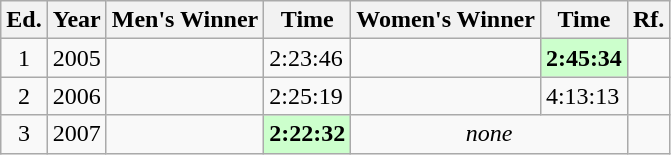<table class="wikitable sortable">
<tr>
<th class="unsortable">Ed.</th>
<th>Year</th>
<th>Men's Winner</th>
<th>Time</th>
<th>Women's Winner</th>
<th>Time</th>
<th class="unsortable">Rf.</th>
</tr>
<tr>
<td align="center">1</td>
<td>2005</td>
<td></td>
<td>2:23:46</td>
<td> </td>
<td bgcolor="#CCFFCC"><strong>2:45:34</strong></td>
<td></td>
</tr>
<tr>
<td align="center">2</td>
<td>2006</td>
<td></td>
<td>2:25:19</td>
<td></td>
<td>4:13:13</td>
</tr>
<tr>
<td align="center">3</td>
<td>2007</td>
<td></td>
<td bgcolor="#CCFFCC"><strong>2:22:32</strong></td>
<td colspan="2" align="center" data-sort-value=""><em>none</em></td>
<td></td>
</tr>
</table>
